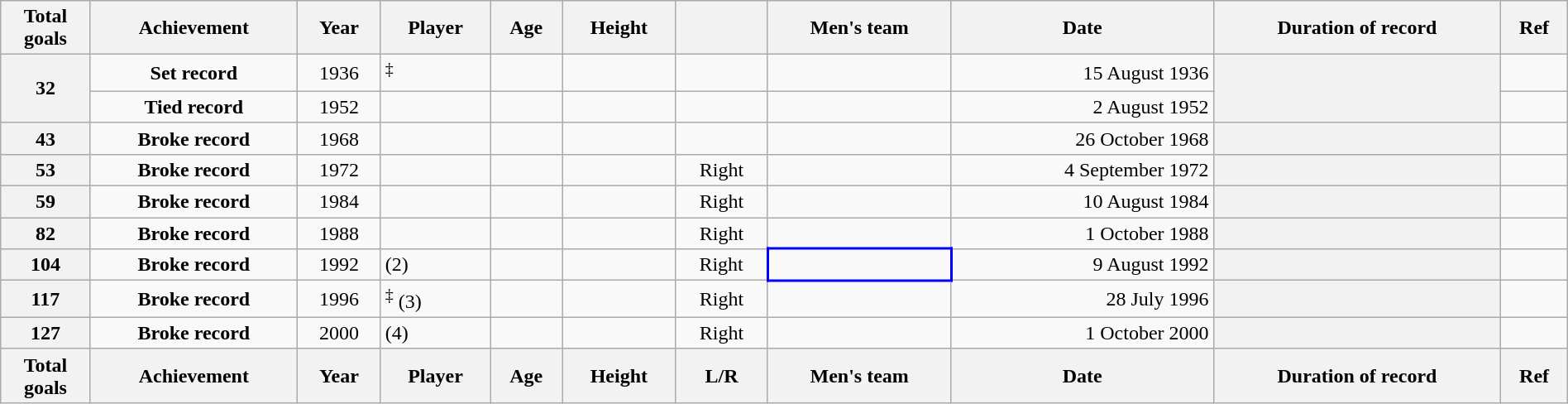<table class="wikitable sticky-header mw-datatable" style="text-align: center; font-size: 100%; margin-left: 1em; width: 100%;">
<tr>
<th scope="col">Total<br>goals</th>
<th scope="col">Achievement</th>
<th scope="col">Year</th>
<th scope="col">Player</th>
<th scope="col">Age</th>
<th scope="col">Height</th>
<th scope="col"></th>
<th scope="col">Men's team</th>
<th scope="col">Date</th>
<th scope="col">Duration of record</th>
<th scope="col">Ref</th>
</tr>
<tr>
<td rowspan="2" style="background-color: #f2f2f2;"><strong>32</strong></td>
<td><strong>Set record</strong></td>
<td>1936</td>
<td style="text-align: left;"><strong></strong><sup>‡</sup></td>
<td></td>
<td></td>
<td></td>
<td style="text-align: left;"></td>
<td style="text-align: right;">15 August 1936</td>
<td rowspan="2" style="background-color: #f2f2f2; text-align: left;"></td>
<td></td>
</tr>
<tr>
<td><strong>Tied record</strong></td>
<td>1952</td>
<td style="text-align: left;"></td>
<td></td>
<td></td>
<td></td>
<td style="text-align: left;"></td>
<td style="text-align: right;">2 August 1952</td>
<td></td>
</tr>
<tr>
<td style="background-color: #f2f2f2;"><strong>43</strong></td>
<td><strong>Broke record</strong></td>
<td>1968</td>
<td style="text-align: left;"></td>
<td></td>
<td></td>
<td></td>
<td style="text-align: left;"></td>
<td style="text-align: right;">26 October 1968</td>
<td style="background-color: #f2f2f2; text-align: left;"></td>
<td></td>
</tr>
<tr>
<td style="background-color: #f2f2f2;"><strong>53</strong></td>
<td><strong>Broke record</strong></td>
<td>1972</td>
<td style="text-align: left;"></td>
<td></td>
<td></td>
<td>Right</td>
<td style="text-align: left;"></td>
<td style="text-align: right;">4 September 1972</td>
<td style="background-color: #f2f2f2; text-align: left;"></td>
<td></td>
</tr>
<tr>
<td style="background-color: #f2f2f2;"><strong>59</strong></td>
<td><strong>Broke record</strong></td>
<td>1984</td>
<td style="text-align: left;"></td>
<td></td>
<td></td>
<td>Right</td>
<td style="text-align: left;"></td>
<td style="text-align: right;">10 August 1984</td>
<td style="background-color: #f2f2f2; text-align: left;"></td>
<td></td>
</tr>
<tr>
<td style="background-color: #f2f2f2;"><strong>82</strong></td>
<td><strong>Broke record</strong></td>
<td>1988</td>
<td style="text-align: left;"></td>
<td></td>
<td></td>
<td>Right</td>
<td style="text-align: left;"></td>
<td style="text-align: right;">1 October 1988</td>
<td style="background-color: #f2f2f2; text-align: left;"></td>
<td></td>
</tr>
<tr>
<td style="background-color: #f2f2f2;"><strong>104</strong></td>
<td><strong>Broke record</strong></td>
<td>1992</td>
<td style="text-align: left;"> (2)</td>
<td></td>
<td></td>
<td>Right</td>
<td style="border: 2px solid blue; text-align: left;"></td>
<td style="text-align: right;">9 August 1992</td>
<td style="background-color: #f2f2f2; text-align: left;"></td>
<td></td>
</tr>
<tr>
<td style="background-color: #f2f2f2;"><strong>117</strong></td>
<td><strong>Broke record</strong></td>
<td>1996</td>
<td style="text-align: left;"><strong></strong><sup>‡</sup> (3)</td>
<td></td>
<td></td>
<td>Right</td>
<td style="text-align: left;"></td>
<td style="text-align: right;">28 July 1996</td>
<td style="background-color: #f2f2f2; text-align: left;"></td>
<td></td>
</tr>
<tr>
<td style="background-color: #f2f2f2;"><strong>127</strong></td>
<td><strong>Broke record</strong></td>
<td>2000</td>
<td style="text-align: left;"> (4)</td>
<td></td>
<td></td>
<td>Right</td>
<td style="text-align: left;"></td>
<td style="text-align: right;">1 October 2000</td>
<td style="background-color: #f2f2f2; text-align: left;"></td>
<td></td>
</tr>
<tr class="sortbottom">
<th>Total<br>goals</th>
<th>Achievement</th>
<th>Year</th>
<th>Player</th>
<th>Age</th>
<th>Height</th>
<th>L/R</th>
<th>Men's team</th>
<th>Date</th>
<th>Duration of record</th>
<th>Ref</th>
</tr>
</table>
